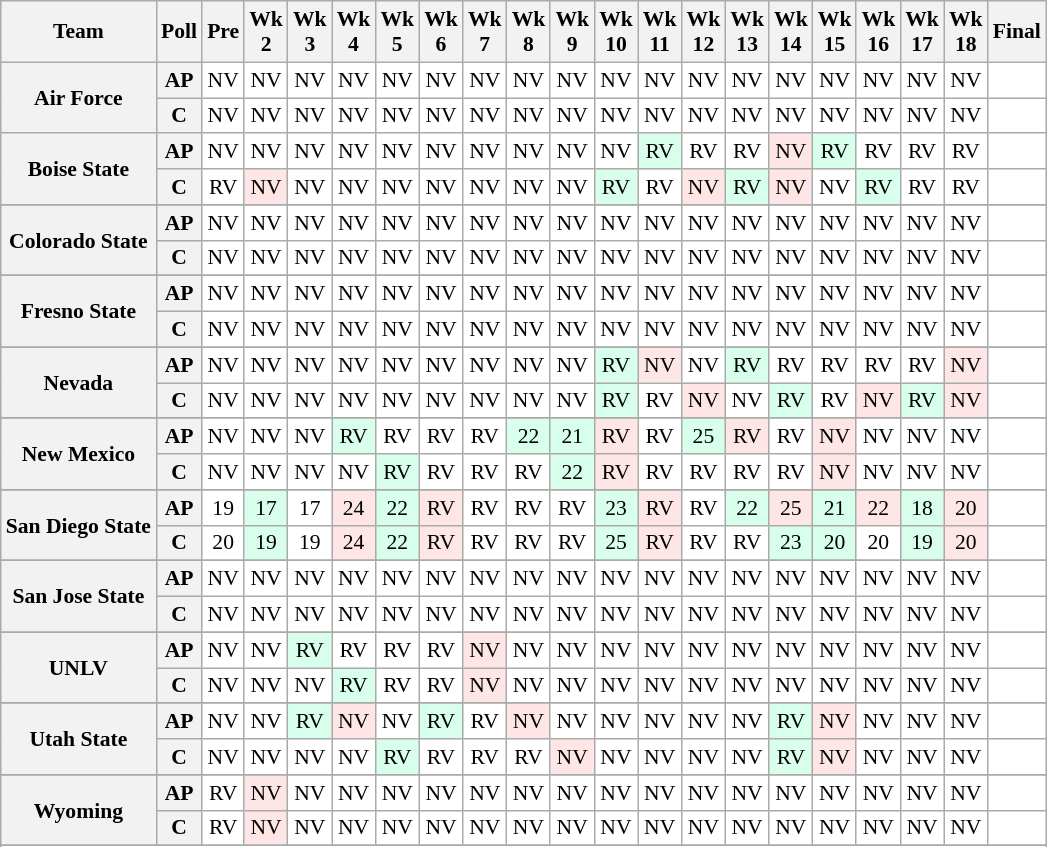<table class="wikitable" style="white-space:nowrap;font-size:90%;text-align:center;">
<tr>
<th>Team</th>
<th>Poll</th>
<th>Pre</th>
<th>Wk<br>2</th>
<th>Wk<br>3</th>
<th>Wk<br>4</th>
<th>Wk<br>5</th>
<th>Wk<br>6</th>
<th>Wk<br>7</th>
<th>Wk<br>8</th>
<th>Wk<br>9</th>
<th>Wk<br>10</th>
<th>Wk<br>11</th>
<th>Wk<br>12</th>
<th>Wk<br>13</th>
<th>Wk<br>14</th>
<th>Wk<br>15</th>
<th>Wk<br>16</th>
<th>Wk<br>17</th>
<th>Wk<br>18</th>
<th>Final</th>
</tr>
<tr>
<th rowspan=2 style=>Air Force</th>
<th>AP</th>
<td style="background:#FFF;">NV</td>
<td style="background:#FFF;">NV</td>
<td style="background:#FFF;">NV</td>
<td style="background:#FFF;">NV</td>
<td style="background:#FFF;">NV</td>
<td style="background:#FFF;">NV</td>
<td style="background:#FFF;">NV</td>
<td style="background:#FFF;">NV</td>
<td style="background:#FFF;">NV</td>
<td style="background:#FFF;">NV</td>
<td style="background:#FFF;">NV</td>
<td style="background:#FFF;">NV</td>
<td style="background:#FFF;">NV</td>
<td style="background:#FFF;">NV</td>
<td style="background:#FFF;">NV</td>
<td style="background:#FFF;">NV</td>
<td style="background:#FFF;">NV</td>
<td style="background:#FFF;">NV</td>
<td style="background:#FFF;"></td>
</tr>
<tr>
<th>C</th>
<td style="background:#FFF;">NV</td>
<td style="background:#FFF;">NV</td>
<td style="background:#FFF;">NV</td>
<td style="background:#FFF;">NV</td>
<td style="background:#FFF;">NV</td>
<td style="background:#FFF;">NV</td>
<td style="background:#FFF;">NV</td>
<td style="background:#FFF;">NV</td>
<td style="background:#FFF;">NV</td>
<td style="background:#FFF;">NV</td>
<td style="background:#FFF;">NV</td>
<td style="background:#FFF;">NV</td>
<td style="background:#FFF;">NV</td>
<td style="background:#FFF;">NV</td>
<td style="background:#FFF;">NV</td>
<td style="background:#FFF;">NV</td>
<td style="background:#FFF;">NV</td>
<td style="background:#FFF;">NV</td>
<td style="background:#FFF;"></td>
</tr>
<tr>
<th rowspan=2 style=>Boise State</th>
<th>AP</th>
<td style="background:#FFF;">NV</td>
<td style="background:#FFF;">NV</td>
<td style="background:#FFF;">NV</td>
<td style="background:#FFF;">NV</td>
<td style="background:#FFF;">NV</td>
<td style="background:#FFF;">NV</td>
<td style="background:#FFF;">NV</td>
<td style="background:#FFF;">NV</td>
<td style="background:#FFF;">NV</td>
<td style="background:#FFF;">NV</td>
<td style="background:#D8FFEB;">RV</td>
<td style="background:#FFF;">RV</td>
<td style="background:#FFF;">RV</td>
<td style="background:#FFE6E6;">NV</td>
<td style="background:#D8FFEB;">RV</td>
<td style="background:#FFF;">RV</td>
<td style="background:#FFF;">RV</td>
<td style="background:#FFF;">RV</td>
<td style="background:#FFF;"></td>
</tr>
<tr>
<th>C</th>
<td style="background:#FFF;">RV</td>
<td style="background:#FFE6E6;">NV</td>
<td style="background:#FFF;">NV</td>
<td style="background:#FFF;">NV</td>
<td style="background:#FFF;">NV</td>
<td style="background:#FFF;">NV</td>
<td style="background:#FFF;">NV</td>
<td style="background:#FFF;">NV</td>
<td style="background:#FFF;">NV</td>
<td style="background:#D8FFEB;">RV</td>
<td style="background:#FFF;">RV</td>
<td style="background:#FFE6E6;">NV</td>
<td style="background:#D8FFEB;">RV</td>
<td style="background:#FFE6E6;">NV</td>
<td style="background:#FFF;">NV</td>
<td style="background:#D8FFEB;">RV</td>
<td style="background:#FFF;">RV</td>
<td style="background:#FFF;">RV</td>
<td style="background:#FFF;"></td>
</tr>
<tr>
</tr>
<tr>
<th rowspan=2 style=>Colorado State</th>
<th>AP</th>
<td style="background:#FFF;">NV</td>
<td style="background:#FFF;">NV</td>
<td style="background:#FFF;">NV</td>
<td style="background:#FFF;">NV</td>
<td style="background:#FFF;">NV</td>
<td style="background:#FFF;">NV</td>
<td style="background:#FFF;">NV</td>
<td style="background:#FFF;">NV</td>
<td style="background:#FFF;">NV</td>
<td style="background:#FFF;">NV</td>
<td style="background:#FFF;">NV</td>
<td style="background:#FFF;">NV</td>
<td style="background:#FFF;">NV</td>
<td style="background:#FFF;">NV</td>
<td style="background:#FFF;">NV</td>
<td style="background:#FFF;">NV</td>
<td style="background:#FFF;">NV</td>
<td style="background:#FFF;">NV</td>
<td style="background:#FFF;"></td>
</tr>
<tr>
<th>C</th>
<td style="background:#FFF;">NV</td>
<td style="background:#FFF;">NV</td>
<td style="background:#FFF;">NV</td>
<td style="background:#FFF;">NV</td>
<td style="background:#FFF;">NV</td>
<td style="background:#FFF;">NV</td>
<td style="background:#FFF;">NV</td>
<td style="background:#FFF;">NV</td>
<td style="background:#FFF;">NV</td>
<td style="background:#FFF;">NV</td>
<td style="background:#FFF;">NV</td>
<td style="background:#FFF;">NV</td>
<td style="background:#FFF;">NV</td>
<td style="background:#FFF;">NV</td>
<td style="background:#FFF;">NV</td>
<td style="background:#FFF;">NV</td>
<td style="background:#FFF;">NV</td>
<td style="background:#FFF;">NV</td>
<td style="background:#FFF;"></td>
</tr>
<tr>
</tr>
<tr>
<th rowspan=2 style=>Fresno State</th>
<th>AP</th>
<td style="background:#FFF;">NV</td>
<td style="background:#FFF;">NV</td>
<td style="background:#FFF;">NV</td>
<td style="background:#FFF;">NV</td>
<td style="background:#FFF;">NV</td>
<td style="background:#FFF;">NV</td>
<td style="background:#FFF;">NV</td>
<td style="background:#FFF;">NV</td>
<td style="background:#FFF;">NV</td>
<td style="background:#FFF;">NV</td>
<td style="background:#FFF;">NV</td>
<td style="background:#FFF;">NV</td>
<td style="background:#FFF;">NV</td>
<td style="background:#FFF;">NV</td>
<td style="background:#FFF;">NV</td>
<td style="background:#FFF;">NV</td>
<td style="background:#FFF;">NV</td>
<td style="background:#FFF;">NV</td>
<td style="background:#FFF;"></td>
</tr>
<tr>
<th>C</th>
<td style="background:#FFF;">NV</td>
<td style="background:#FFF;">NV</td>
<td style="background:#FFF;">NV</td>
<td style="background:#FFF;">NV</td>
<td style="background:#FFF;">NV</td>
<td style="background:#FFF;">NV</td>
<td style="background:#FFF;">NV</td>
<td style="background:#FFF;">NV</td>
<td style="background:#FFF;">NV</td>
<td style="background:#FFF;">NV</td>
<td style="background:#FFF;">NV</td>
<td style="background:#FFF;">NV</td>
<td style="background:#FFF;">NV</td>
<td style="background:#FFF;">NV</td>
<td style="background:#FFF;">NV</td>
<td style="background:#FFF;">NV</td>
<td style="background:#FFF;">NV</td>
<td style="background:#FFF;">NV</td>
<td style="background:#FFF;"></td>
</tr>
<tr>
</tr>
<tr>
<th rowspan=2 style=>Nevada</th>
<th>AP</th>
<td style="background:#FFF;">NV</td>
<td style="background:#FFF;">NV</td>
<td style="background:#FFF;">NV</td>
<td style="background:#FFF;">NV</td>
<td style="background:#FFF;">NV</td>
<td style="background:#FFF;">NV</td>
<td style="background:#FFF;">NV</td>
<td style="background:#FFF;">NV</td>
<td style="background:#FFF;">NV</td>
<td style="background:#D8FFEB;">RV</td>
<td style="background:#FFE6E6;">NV</td>
<td style="background:#FFF;">NV</td>
<td style="background:#D8FFEB;">RV</td>
<td style="background:#FFF;">RV</td>
<td style="background:#FFF;">RV</td>
<td style="background:#FFF;">RV</td>
<td style="background:#FFF;">RV</td>
<td style="background:#FFE6E6;">NV</td>
<td style="background:#FFF;"></td>
</tr>
<tr>
<th>C</th>
<td style="background:#FFF;">NV</td>
<td style="background:#FFF;">NV</td>
<td style="background:#FFF;">NV</td>
<td style="background:#FFF;">NV</td>
<td style="background:#FFF;">NV</td>
<td style="background:#FFF;">NV</td>
<td style="background:#FFF;">NV</td>
<td style="background:#FFF;">NV</td>
<td style="background:#FFF;">NV</td>
<td style="background:#D8FFEB;">RV</td>
<td style="background:#FFF;">RV</td>
<td style="background:#FFE6E6;">NV</td>
<td style="background:#FFF;">NV</td>
<td style="background:#D8FFEB;">RV</td>
<td style="background:#FFF;">RV</td>
<td style="background:#FFE6E6;">NV</td>
<td style="background:#D8FFEB;">RV</td>
<td style="background:#FFE6E6;">NV</td>
<td style="background:#FFF;"></td>
</tr>
<tr>
</tr>
<tr>
<th rowspan=2 style=>New Mexico</th>
<th>AP</th>
<td style="background:#FFF;">NV</td>
<td style="background:#FFF;">NV</td>
<td style="background:#FFF;">NV</td>
<td style="background:#D8FFEB;">RV</td>
<td style="background:#FFF;">RV</td>
<td style="background:#FFF;">RV</td>
<td style="background:#FFF;">RV</td>
<td style="background:#D8FFEB;">22</td>
<td style="background:#D8FFEB;">21</td>
<td style="background:#FFE6E6;">RV</td>
<td style="background:#FFF;">RV</td>
<td style="background:#D8FFEB;">25</td>
<td style="background:#FFE6E6;">RV</td>
<td style="background:#FFF;">RV</td>
<td style="background:#FFE6E6;">NV</td>
<td style="background:#FFF;">NV</td>
<td style="background:#FFF;">NV</td>
<td style="background:#FFF;">NV</td>
<td style="background:#FFF;"></td>
</tr>
<tr>
<th>C</th>
<td style="background:#FFF;">NV</td>
<td style="background:#FFF;">NV</td>
<td style="background:#FFF;">NV</td>
<td style="background:#FFF;">NV</td>
<td style="background:#D8FFEB;">RV</td>
<td style="background:#FFF;">RV</td>
<td style="background:#FFF;">RV</td>
<td style="background:#FFF;">RV</td>
<td style="background:#D8FFEB;">22</td>
<td style="background:#FFE6E6;">RV</td>
<td style="background:#FFF;">RV</td>
<td style="background:#FFF;">RV</td>
<td style="background:#FFF;">RV</td>
<td style="background:#FFF;">RV</td>
<td style="background:#FFE6E6;">NV</td>
<td style="background:#FFF;">NV</td>
<td style="background:#FFF;">NV</td>
<td style="background:#FFF;">NV</td>
<td style="background:#FFF;"></td>
</tr>
<tr>
</tr>
<tr>
<th rowspan=2 style=>San Diego State</th>
<th>AP</th>
<td style="background:#FFF;">19</td>
<td style="background:#D8FFEB;">17</td>
<td style="background:#FFF;">17</td>
<td style="background:#FFE6E6;">24</td>
<td style="background:#D8FFEB;">22</td>
<td style="background:#FFE6E6;">RV</td>
<td style="background:#FFF;">RV</td>
<td style="background:#FFF;">RV</td>
<td style="background:#FFF;">RV</td>
<td style="background:#D8FFEB;">23</td>
<td style="background:#FFE6E6;">RV</td>
<td style="background:#FFF;">RV</td>
<td style="background:#D8FFEB;">22</td>
<td style="background:#FFE6E6;">25</td>
<td style="background:#D8FFEB;">21</td>
<td style="background:#FFE6E6;">22</td>
<td style="background:#D8FFEB;">18</td>
<td style="background:#FFE6E6;">20</td>
<td style="background:#FFF;"></td>
</tr>
<tr>
<th>C</th>
<td style="background:#FFF;">20</td>
<td style="background:#D8FFEB;">19</td>
<td style="background:#FFF;">19</td>
<td style="background:#FFE6E6;">24</td>
<td style="background:#D8FFEB;">22</td>
<td style="background:#FFE6E6;">RV</td>
<td style="background:#FFF;">RV</td>
<td style="background:#FFF;">RV</td>
<td style="background:#FFF;">RV</td>
<td style="background:#D8FFEB;">25</td>
<td style="background:#FFE6E6;">RV</td>
<td style="background:#FFF;">RV</td>
<td style="background:#FFF;">RV</td>
<td style="background:#D8FFEB;">23</td>
<td style="background:#D8FFEB;">20</td>
<td style="background:#FFF;">20</td>
<td style="background:#D8FFEB;">19</td>
<td style="background:#FFE6E6;">20</td>
<td style="background:#FFF;"></td>
</tr>
<tr>
</tr>
<tr>
<th rowspan=2 style=>San Jose State</th>
<th>AP</th>
<td style="background:#FFF;">NV</td>
<td style="background:#FFF;">NV</td>
<td style="background:#FFF;">NV</td>
<td style="background:#FFF;">NV</td>
<td style="background:#FFF;">NV</td>
<td style="background:#FFF;">NV</td>
<td style="background:#FFF;">NV</td>
<td style="background:#FFF;">NV</td>
<td style="background:#FFF;">NV</td>
<td style="background:#FFF;">NV</td>
<td style="background:#FFF;">NV</td>
<td style="background:#FFF;">NV</td>
<td style="background:#FFF;">NV</td>
<td style="background:#FFF;">NV</td>
<td style="background:#FFF;">NV</td>
<td style="background:#FFF;">NV</td>
<td style="background:#FFF;">NV</td>
<td style="background:#FFF;">NV</td>
<td style="background:#FFF;"></td>
</tr>
<tr>
<th>C</th>
<td style="background:#FFF;">NV</td>
<td style="background:#FFF;">NV</td>
<td style="background:#FFF;">NV</td>
<td style="background:#FFF;">NV</td>
<td style="background:#FFF;">NV</td>
<td style="background:#FFF;">NV</td>
<td style="background:#FFF;">NV</td>
<td style="background:#FFF;">NV</td>
<td style="background:#FFF;">NV</td>
<td style="background:#FFF;">NV</td>
<td style="background:#FFF;">NV</td>
<td style="background:#FFF;">NV</td>
<td style="background:#FFF;">NV</td>
<td style="background:#FFF;">NV</td>
<td style="background:#FFF;">NV</td>
<td style="background:#FFF;">NV</td>
<td style="background:#FFF;">NV</td>
<td style="background:#FFF;">NV</td>
<td style="background:#FFF;"></td>
</tr>
<tr>
</tr>
<tr>
<th rowspan=2 style=>UNLV</th>
<th>AP</th>
<td style="background:#FFF;">NV</td>
<td style="background:#FFF;">NV</td>
<td style="background:#D8FFEB;">RV</td>
<td style="background:#FFF;">RV</td>
<td style="background:#FFF;">RV</td>
<td style="background:#FFF;">RV</td>
<td style="background:#FFE6E6;">NV</td>
<td style="background:#FFF;">NV</td>
<td style="background:#FFF;">NV</td>
<td style="background:#FFF;">NV</td>
<td style="background:#FFF;">NV</td>
<td style="background:#FFF;">NV</td>
<td style="background:#FFF;">NV</td>
<td style="background:#FFF;">NV</td>
<td style="background:#FFF;">NV</td>
<td style="background:#FFF;">NV</td>
<td style="background:#FFF;">NV</td>
<td style="background:#FFF;">NV</td>
<td style="background:#FFF;"></td>
</tr>
<tr>
<th>C</th>
<td style="background:#FFF;">NV</td>
<td style="background:#FFF;">NV</td>
<td style="background:#FFF;">NV</td>
<td style="background:#D8FFEB;">RV</td>
<td style="background:#FFF;">RV</td>
<td style="background:#FFF;">RV</td>
<td style="background:#FFE6E6;">NV</td>
<td style="background:#FFF;">NV</td>
<td style="background:#FFF;">NV</td>
<td style="background:#FFF;">NV</td>
<td style="background:#FFF;">NV</td>
<td style="background:#FFF;">NV</td>
<td style="background:#FFF;">NV</td>
<td style="background:#FFF;">NV</td>
<td style="background:#FFF;">NV</td>
<td style="background:#FFF;">NV</td>
<td style="background:#FFF;">NV</td>
<td style="background:#FFF;">NV</td>
<td style="background:#FFF;"></td>
</tr>
<tr>
</tr>
<tr>
<th rowspan=2 style=>Utah State</th>
<th>AP</th>
<td style="background:#FFF;">NV</td>
<td style="background:#FFF;">NV</td>
<td style="background:#D8FFEB;">RV</td>
<td style="background:#FFE6E6;">NV</td>
<td style="background:#FFF;">NV</td>
<td style="background:#D8FFEB;">RV</td>
<td style="background:#FFF;">RV</td>
<td style="background:#FFE6E6;">NV</td>
<td style="background:#FFF;">NV</td>
<td style="background:#FFF;">NV</td>
<td style="background:#FFF;">NV</td>
<td style="background:#FFF;">NV</td>
<td style="background:#FFF;">NV</td>
<td style="background:#D8FFEB;">RV</td>
<td style="background:#FFE6E6;">NV</td>
<td style="background:#FFF;">NV</td>
<td style="background:#FFF;">NV</td>
<td style="background:#FFF;">NV</td>
<td style="background:#FFF;"></td>
</tr>
<tr>
<th>C</th>
<td style="background:#FFF;">NV</td>
<td style="background:#FFF;">NV</td>
<td style="background:#FFF;">NV</td>
<td style="background:#FFF;">NV</td>
<td style="background:#D8FFEB;">RV</td>
<td style="background:#FFF;">RV</td>
<td style="background:#FFF;">RV</td>
<td style="background:#FFF;">RV</td>
<td style="background:#FFE6E6;">NV</td>
<td style="background:#FFF;">NV</td>
<td style="background:#FFF;">NV</td>
<td style="background:#FFF;">NV</td>
<td style="background:#FFF;">NV</td>
<td style="background:#D8FFEB;">RV</td>
<td style="background:#FFE6E6;">NV</td>
<td style="background:#FFF;">NV</td>
<td style="background:#FFF;">NV</td>
<td style="background:#FFF;">NV</td>
<td style="background:#FFF;"></td>
</tr>
<tr>
</tr>
<tr>
<th rowspan=2 style=>Wyoming</th>
<th>AP</th>
<td style="background:#FFF;">RV</td>
<td style="background:#FFE6E6;">NV</td>
<td style="background:#FFF;">NV</td>
<td style="background:#FFF;">NV</td>
<td style="background:#FFF;">NV</td>
<td style="background:#FFF;">NV</td>
<td style="background:#FFF;">NV</td>
<td style="background:#FFF;">NV</td>
<td style="background:#FFF;">NV</td>
<td style="background:#FFF;">NV</td>
<td style="background:#FFF;">NV</td>
<td style="background:#FFF;">NV</td>
<td style="background:#FFF;">NV</td>
<td style="background:#FFF;">NV</td>
<td style="background:#FFF;">NV</td>
<td style="background:#FFF;">NV</td>
<td style="background:#FFF;">NV</td>
<td style="background:#FFF;">NV</td>
<td style="background:#FFF;"></td>
</tr>
<tr>
<th>C</th>
<td style="background:#FFF;">RV</td>
<td style="background:#FFE6E6;">NV</td>
<td style="background:#FFF;">NV</td>
<td style="background:#FFF;">NV</td>
<td style="background:#FFF;">NV</td>
<td style="background:#FFF;">NV</td>
<td style="background:#FFF;">NV</td>
<td style="background:#FFF;">NV</td>
<td style="background:#FFF;">NV</td>
<td style="background:#FFF;">NV</td>
<td style="background:#FFF;">NV</td>
<td style="background:#FFF;">NV</td>
<td style="background:#FFF;">NV</td>
<td style="background:#FFF;">NV</td>
<td style="background:#FFF;">NV</td>
<td style="background:#FFF;">NV</td>
<td style="background:#FFF;">NV</td>
<td style="background:#FFF;">NV</td>
<td style="background:#FFF;"></td>
</tr>
<tr>
</tr>
<tr>
</tr>
</table>
